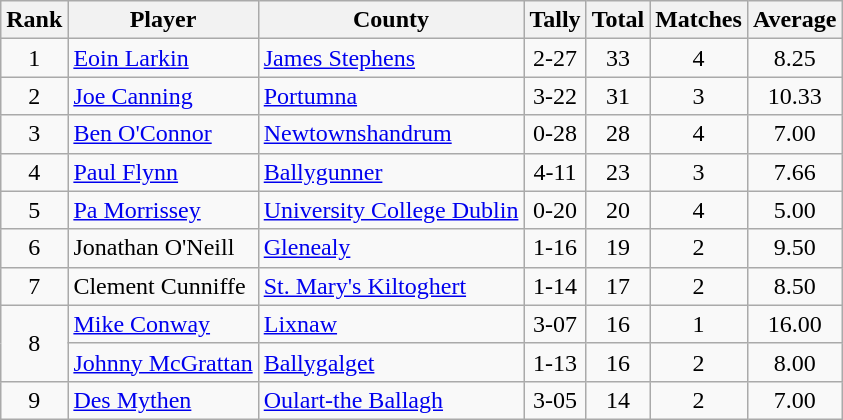<table class="wikitable">
<tr>
<th>Rank</th>
<th>Player</th>
<th>County</th>
<th>Tally</th>
<th>Total</th>
<th>Matches</th>
<th>Average</th>
</tr>
<tr>
<td rowspan=1 align=center>1</td>
<td><a href='#'>Eoin Larkin</a></td>
<td><a href='#'>James Stephens</a></td>
<td align=center>2-27</td>
<td align=center>33</td>
<td align=center>4</td>
<td align=center>8.25</td>
</tr>
<tr>
<td rowspan=1 align=center>2</td>
<td><a href='#'>Joe Canning</a></td>
<td><a href='#'>Portumna</a></td>
<td align=center>3-22</td>
<td align=center>31</td>
<td align=center>3</td>
<td align=center>10.33</td>
</tr>
<tr>
<td rowspan=1 align=center>3</td>
<td><a href='#'>Ben O'Connor</a></td>
<td><a href='#'>Newtownshandrum</a></td>
<td align=center>0-28</td>
<td align=center>28</td>
<td align=center>4</td>
<td align=center>7.00</td>
</tr>
<tr>
<td rowspan=1 align=center>4</td>
<td><a href='#'>Paul Flynn</a></td>
<td><a href='#'>Ballygunner</a></td>
<td align=center>4-11</td>
<td align=center>23</td>
<td align=center>3</td>
<td align=center>7.66</td>
</tr>
<tr>
<td rowspan=1 align=center>5</td>
<td><a href='#'>Pa Morrissey</a></td>
<td><a href='#'>University College Dublin</a></td>
<td align=center>0-20</td>
<td align=center>20</td>
<td align=center>4</td>
<td align=center>5.00</td>
</tr>
<tr>
<td rowspan=1 align=center>6</td>
<td>Jonathan O'Neill</td>
<td><a href='#'>Glenealy</a></td>
<td align=center>1-16</td>
<td align=center>19</td>
<td align=center>2</td>
<td align=center>9.50</td>
</tr>
<tr>
<td rowspan=1 align=center>7</td>
<td>Clement Cunniffe</td>
<td><a href='#'>St. Mary's Kiltoghert</a></td>
<td align=center>1-14</td>
<td align=center>17</td>
<td align=center>2</td>
<td align=center>8.50</td>
</tr>
<tr>
<td rowspan=2 align=center>8</td>
<td><a href='#'>Mike Conway</a></td>
<td><a href='#'>Lixnaw</a></td>
<td align=center>3-07</td>
<td align=center>16</td>
<td align=center>1</td>
<td align=center>16.00</td>
</tr>
<tr>
<td><a href='#'>Johnny McGrattan</a></td>
<td><a href='#'>Ballygalget</a></td>
<td align=center>1-13</td>
<td align=center>16</td>
<td align=center>2</td>
<td align=center>8.00</td>
</tr>
<tr>
<td rowspan=1 align=center>9</td>
<td><a href='#'>Des Mythen</a></td>
<td><a href='#'>Oulart-the Ballagh</a></td>
<td align=center>3-05</td>
<td align=center>14</td>
<td align=center>2</td>
<td align=center>7.00</td>
</tr>
</table>
